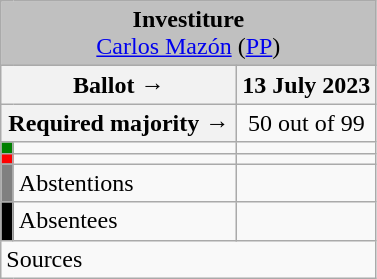<table class="wikitable" style="text-align:center;">
<tr>
<td colspan="3" align="center" bgcolor="#C0C0C0"><strong>Investiture</strong><br><a href='#'>Carlos Mazón</a> (<a href='#'>PP</a>)</td>
</tr>
<tr>
<th colspan="2" width="150px">Ballot →</th>
<th>13 July 2023</th>
</tr>
<tr>
<th colspan="2">Required majority →</th>
<td>50 out of 99 </td>
</tr>
<tr>
<th width="1px" style="background:green;"></th>
<td align="left"></td>
<td></td>
</tr>
<tr>
<th style="background:red;"></th>
<td align="left"></td>
<td></td>
</tr>
<tr>
<th style="background:gray;"></th>
<td align="left"><span>Abstentions</span></td>
<td></td>
</tr>
<tr>
<th style="background:black;"></th>
<td align="left"><span>Absentees</span></td>
<td></td>
</tr>
<tr>
<td align="left" colspan="3">Sources</td>
</tr>
</table>
